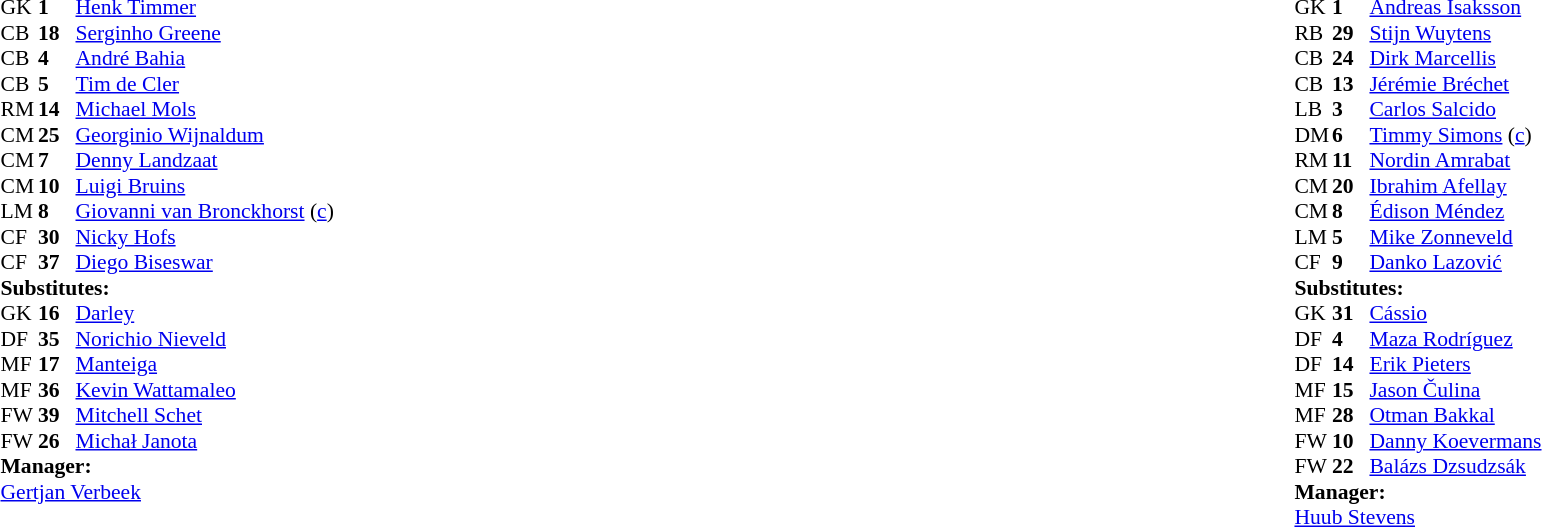<table width="100%">
<tr>
<td valign="top" width="40%"><br><table style="font-size: 90%" cellspacing="0" cellpadding="0">
<tr>
<td colspan="4"></td>
</tr>
<tr>
<th width="25"></th>
<th width="25"></th>
</tr>
<tr>
<td>GK</td>
<td><strong>1</strong></td>
<td> <a href='#'>Henk Timmer</a></td>
</tr>
<tr>
<td>CB</td>
<td><strong>18</strong></td>
<td> <a href='#'>Serginho Greene</a></td>
</tr>
<tr>
<td>CB</td>
<td><strong>4</strong></td>
<td> <a href='#'>André Bahia</a></td>
</tr>
<tr>
<td>CB</td>
<td><strong>5</strong></td>
<td> <a href='#'>Tim de Cler</a></td>
</tr>
<tr>
<td>RM</td>
<td><strong>14</strong></td>
<td> <a href='#'>Michael Mols</a></td>
<td></td>
<td></td>
</tr>
<tr>
<td>CM</td>
<td><strong>25</strong></td>
<td> <a href='#'>Georginio Wijnaldum</a></td>
</tr>
<tr>
<td>CM</td>
<td><strong>7</strong></td>
<td> <a href='#'>Denny Landzaat</a></td>
<td></td>
</tr>
<tr>
<td>CM</td>
<td><strong>10</strong></td>
<td> <a href='#'>Luigi Bruins</a></td>
</tr>
<tr>
<td>LM</td>
<td><strong>8</strong></td>
<td> <a href='#'>Giovanni van Bronckhorst</a> (<a href='#'>c</a>)</td>
<td></td>
</tr>
<tr>
<td>CF</td>
<td><strong>30</strong></td>
<td> <a href='#'>Nicky Hofs</a></td>
<td></td>
<td></td>
</tr>
<tr>
<td>CF</td>
<td><strong>37</strong></td>
<td> <a href='#'>Diego Biseswar</a></td>
</tr>
<tr>
<td colspan=4><strong>Substitutes:</strong></td>
</tr>
<tr>
<td>GK</td>
<td><strong>16</strong></td>
<td> <a href='#'>Darley</a></td>
</tr>
<tr>
<td>DF</td>
<td><strong>35</strong></td>
<td> <a href='#'>Norichio Nieveld</a></td>
</tr>
<tr>
<td>MF</td>
<td><strong>17</strong></td>
<td> <a href='#'>Manteiga</a></td>
</tr>
<tr>
<td>MF</td>
<td><strong>36</strong></td>
<td> <a href='#'>Kevin Wattamaleo</a></td>
</tr>
<tr>
<td>FW</td>
<td><strong>39</strong></td>
<td> <a href='#'>Mitchell Schet</a></td>
<td></td>
<td></td>
</tr>
<tr>
<td>FW</td>
<td><strong>26</strong></td>
<td> <a href='#'>Michał Janota</a></td>
<td></td>
<td></td>
</tr>
<tr>
<td colspan=4><strong>Manager:</strong></td>
</tr>
<tr>
<td colspan="4"> <a href='#'>Gertjan Verbeek</a></td>
</tr>
<tr>
</tr>
</table>
</td>
<td valign="top"></td>
<td valign="top" width="50%"><br><table style="font-size: 90%" cellspacing="0" cellpadding="0" align="center">
<tr>
<td colspan="4"></td>
</tr>
<tr>
<th width="25"></th>
<th width="25"></th>
</tr>
<tr>
<td>GK</td>
<td><strong>1</strong></td>
<td> <a href='#'>Andreas Isaksson</a></td>
</tr>
<tr>
<td>RB</td>
<td><strong>29</strong></td>
<td> <a href='#'>Stijn Wuytens</a></td>
</tr>
<tr>
<td>CB</td>
<td><strong>24</strong></td>
<td> <a href='#'>Dirk Marcellis</a></td>
<td></td>
</tr>
<tr>
<td>CB</td>
<td><strong>13</strong></td>
<td> <a href='#'>Jérémie Bréchet</a></td>
</tr>
<tr>
<td>LB</td>
<td><strong>3</strong></td>
<td> <a href='#'>Carlos Salcido</a></td>
<td></td>
<td></td>
</tr>
<tr>
<td>DM</td>
<td><strong>6</strong></td>
<td> <a href='#'>Timmy Simons</a> (<a href='#'>c</a>)</td>
</tr>
<tr>
<td>RM</td>
<td><strong>11</strong></td>
<td> <a href='#'>Nordin Amrabat</a></td>
</tr>
<tr>
<td>CM</td>
<td><strong>20</strong></td>
<td> <a href='#'>Ibrahim Afellay</a></td>
</tr>
<tr>
<td>CM</td>
<td><strong>8</strong></td>
<td> <a href='#'>Édison Méndez</a></td>
</tr>
<tr>
<td>LM</td>
<td><strong>5</strong></td>
<td> <a href='#'>Mike Zonneveld</a></td>
<td></td>
<td></td>
</tr>
<tr>
<td>CF</td>
<td><strong>9</strong></td>
<td> <a href='#'>Danko Lazović</a></td>
<td></td>
<td></td>
</tr>
<tr>
<td colspan=4><strong>Substitutes:</strong></td>
</tr>
<tr>
<td>GK</td>
<td><strong>31</strong></td>
<td> <a href='#'>Cássio</a></td>
</tr>
<tr>
<td>DF</td>
<td><strong>4</strong></td>
<td> <a href='#'>Maza Rodríguez</a></td>
<td></td>
<td></td>
</tr>
<tr>
<td>DF</td>
<td><strong>14</strong></td>
<td> <a href='#'>Erik Pieters</a></td>
<td></td>
<td></td>
</tr>
<tr>
<td>MF</td>
<td><strong>15</strong></td>
<td> <a href='#'>Jason Čulina</a></td>
</tr>
<tr>
<td>MF</td>
<td><strong>28</strong></td>
<td> <a href='#'>Otman Bakkal</a></td>
</tr>
<tr>
<td>FW</td>
<td><strong>10</strong></td>
<td> <a href='#'>Danny Koevermans</a></td>
</tr>
<tr>
<td>FW</td>
<td><strong>22</strong></td>
<td> <a href='#'>Balázs Dzsudzsák</a></td>
<td></td>
<td></td>
</tr>
<tr>
<td colspan=4><strong>Manager:</strong></td>
</tr>
<tr>
<td colspan="4"> <a href='#'>Huub Stevens</a></td>
</tr>
<tr>
</tr>
</table>
</td>
</tr>
</table>
